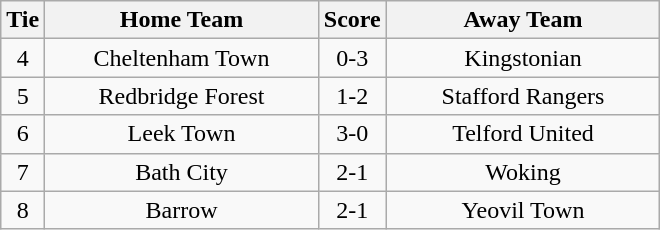<table class="wikitable" style="text-align:center;">
<tr>
<th width=20>Tie</th>
<th width=175>Home Team</th>
<th width=20>Score</th>
<th width=175>Away Team</th>
</tr>
<tr>
<td>4</td>
<td>Cheltenham Town</td>
<td>0-3</td>
<td>Kingstonian</td>
</tr>
<tr>
<td>5</td>
<td>Redbridge Forest</td>
<td>1-2</td>
<td>Stafford Rangers</td>
</tr>
<tr>
<td>6</td>
<td>Leek Town</td>
<td>3-0</td>
<td>Telford United</td>
</tr>
<tr>
<td>7</td>
<td>Bath City</td>
<td>2-1</td>
<td>Woking</td>
</tr>
<tr>
<td>8</td>
<td>Barrow</td>
<td>2-1</td>
<td>Yeovil Town</td>
</tr>
</table>
